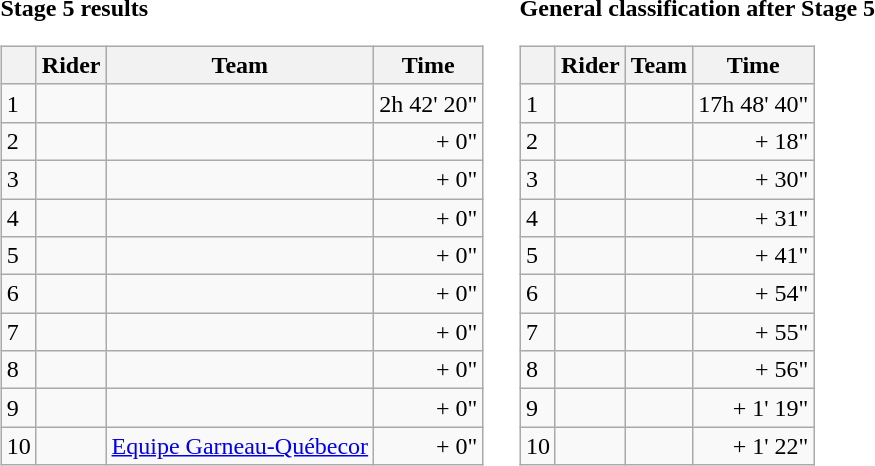<table>
<tr>
<td><strong>Stage 5 results</strong><br><table class="wikitable">
<tr>
<th></th>
<th>Rider</th>
<th>Team</th>
<th>Time</th>
</tr>
<tr>
<td>1</td>
<td> </td>
<td></td>
<td style="text-align:right;">2h 42' 20"</td>
</tr>
<tr>
<td>2</td>
<td></td>
<td></td>
<td style="text-align:right;">+ 0"</td>
</tr>
<tr>
<td>3</td>
<td></td>
<td></td>
<td style="text-align:right;">+ 0"</td>
</tr>
<tr>
<td>4</td>
<td></td>
<td></td>
<td style="text-align:right;">+ 0"</td>
</tr>
<tr>
<td>5</td>
<td></td>
<td></td>
<td style="text-align:right;">+ 0"</td>
</tr>
<tr>
<td>6</td>
<td></td>
<td></td>
<td style="text-align:right;">+ 0"</td>
</tr>
<tr>
<td>7</td>
<td> </td>
<td></td>
<td style="text-align:right;">+ 0"</td>
</tr>
<tr>
<td>8</td>
<td> </td>
<td></td>
<td style="text-align:right;">+ 0"</td>
</tr>
<tr>
<td>9</td>
<td></td>
<td></td>
<td style="text-align:right;">+ 0"</td>
</tr>
<tr>
<td>10</td>
<td></td>
<td><a href='#'>Equipe Garneau-Québecor</a></td>
<td style="text-align:right;">+ 0"</td>
</tr>
</table>
</td>
<td></td>
<td><strong>General classification after Stage 5</strong><br><table class="wikitable">
<tr>
<th></th>
<th>Rider</th>
<th>Team</th>
<th>Time</th>
</tr>
<tr>
<td>1</td>
<td>  </td>
<td></td>
<td style="text-align:right;">17h 48' 40"</td>
</tr>
<tr>
<td>2</td>
<td> </td>
<td></td>
<td style="text-align:right;">+ 18"</td>
</tr>
<tr>
<td>3</td>
<td></td>
<td></td>
<td style="text-align:right;">+ 30"</td>
</tr>
<tr>
<td>4</td>
<td></td>
<td></td>
<td style="text-align:right;">+ 31"</td>
</tr>
<tr>
<td>5</td>
<td></td>
<td></td>
<td style="text-align:right;">+ 41"</td>
</tr>
<tr>
<td>6</td>
<td></td>
<td></td>
<td style="text-align:right;">+ 54"</td>
</tr>
<tr>
<td>7</td>
<td></td>
<td></td>
<td style="text-align:right;">+ 55"</td>
</tr>
<tr>
<td>8</td>
<td> </td>
<td></td>
<td style="text-align:right;">+ 56"</td>
</tr>
<tr>
<td>9</td>
<td></td>
<td></td>
<td style="text-align:right;">+ 1' 19"</td>
</tr>
<tr>
<td>10</td>
<td></td>
<td></td>
<td style="text-align:right;">+ 1' 22"</td>
</tr>
</table>
</td>
</tr>
</table>
